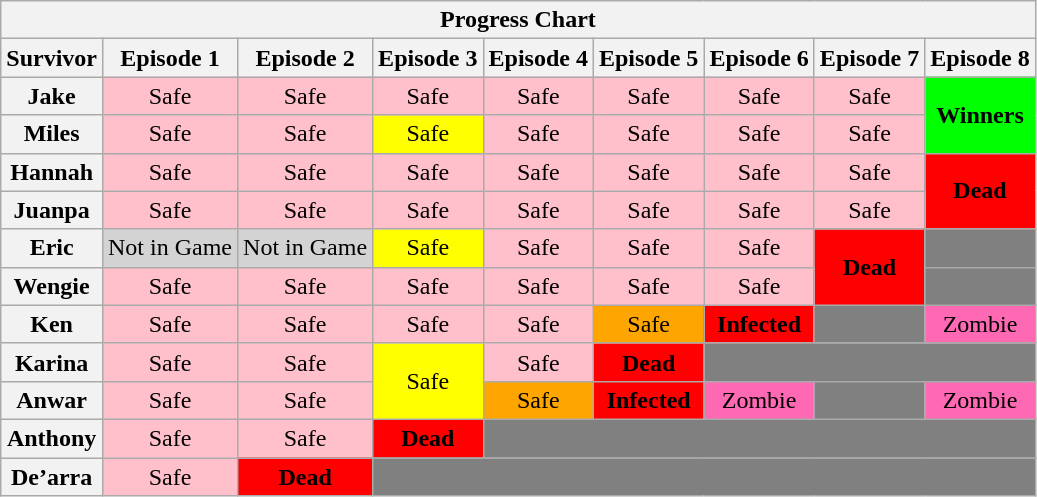<table class="wikitable" style="text-align:center">
<tr>
<th colspan="10">Progress Chart</th>
</tr>
<tr>
<th>Survivor</th>
<th>Episode 1</th>
<th>Episode 2</th>
<th>Episode 3</th>
<th>Episode 4</th>
<th>Episode 5</th>
<th>Episode 6</th>
<th>Episode 7</th>
<th>Episode 8</th>
</tr>
<tr>
<th>Jake</th>
<td bgcolor="pink">Safe</td>
<td bgcolor="pink">Safe</td>
<td bgcolor="pink">Safe</td>
<td bgcolor="pink">Safe</td>
<td bgcolor="pink">Safe</td>
<td bgcolor="pink">Safe</td>
<td bgcolor="pink">Safe</td>
<td rowspan="2" bgcolor="lime"><strong>Winners</strong></td>
</tr>
<tr>
<th>Miles</th>
<td bgcolor="pink">Safe</td>
<td bgcolor="pink">Safe</td>
<td bgcolor="yellow">Safe</td>
<td bgcolor="pink">Safe</td>
<td bgcolor="pink">Safe</td>
<td bgcolor="pink">Safe</td>
<td bgcolor="pink">Safe</td>
</tr>
<tr>
<th>Hannah</th>
<td bgcolor="pink">Safe</td>
<td bgcolor="pink">Safe</td>
<td bgcolor="pink">Safe</td>
<td bgcolor="pink">Safe</td>
<td bgcolor="pink">Safe</td>
<td bgcolor="pink">Safe</td>
<td bgcolor="pink">Safe</td>
<td rowspan="2" bgcolor="red"><strong>Dead</strong></td>
</tr>
<tr>
<th>Juanpa</th>
<td bgcolor="pink">Safe</td>
<td bgcolor="pink">Safe</td>
<td bgcolor="pink">Safe</td>
<td bgcolor="pink">Safe</td>
<td bgcolor="pink">Safe</td>
<td bgcolor="pink">Safe</td>
<td bgcolor="pink">Safe</td>
</tr>
<tr>
<th>Eric</th>
<td bgcolor="lightgrey">Not in Game</td>
<td bgcolor="lightgrey">Not in Game</td>
<td bgcolor="yellow">Safe</td>
<td bgcolor="pink">Safe</td>
<td bgcolor="pink">Safe</td>
<td bgcolor="pink">Safe</td>
<td rowspan="2" bgcolor="red"><strong>Dead</strong></td>
<td bgcolor="gray"></td>
</tr>
<tr>
<th>Wengie</th>
<td bgcolor="pink">Safe</td>
<td bgcolor="pink">Safe</td>
<td bgcolor="pink">Safe</td>
<td bgcolor="pink">Safe</td>
<td bgcolor="pink">Safe</td>
<td bgcolor="pink">Safe</td>
<td bgcolor="gray"></td>
</tr>
<tr>
<th>Ken</th>
<td bgcolor="pink">Safe</td>
<td bgcolor="pink">Safe</td>
<td bgcolor="pink">Safe</td>
<td bgcolor="pink">Safe</td>
<td bgcolor="orange">Safe</td>
<td bgcolor="red"><strong>Infected</strong></td>
<td bgcolor="gray"></td>
<td bgcolor="hotpink">Zombie</td>
</tr>
<tr>
<th>Karina</th>
<td bgcolor="pink">Safe</td>
<td bgcolor="pink">Safe</td>
<td rowspan="2" bgcolor="yellow">Safe</td>
<td bgcolor="pink">Safe</td>
<td bgcolor="red"><strong>Dead</strong></td>
<td colspan="3" bgcolor="grey"></td>
</tr>
<tr>
<th>Anwar</th>
<td bgcolor="pink">Safe</td>
<td bgcolor="pink">Safe</td>
<td bgcolor="orange">Safe</td>
<td bgcolor="red"><strong>Infected</strong></td>
<td bgcolor="hotpink">Zombie</td>
<td bgcolor="grey"></td>
<td bgcolor="hotpink">Zombie</td>
</tr>
<tr>
<th>Anthony</th>
<td bgcolor="pink">Safe</td>
<td bgcolor="pink">Safe</td>
<td bgcolor="red"><strong>Dead</strong></td>
<td colspan="5" bgcolor="grey"></td>
</tr>
<tr>
<th>De’arra</th>
<td bgcolor="pink">Safe</td>
<td bgcolor="red"><strong>Dead</strong></td>
<td colspan="6" bgcolor="grey"></td>
</tr>
</table>
